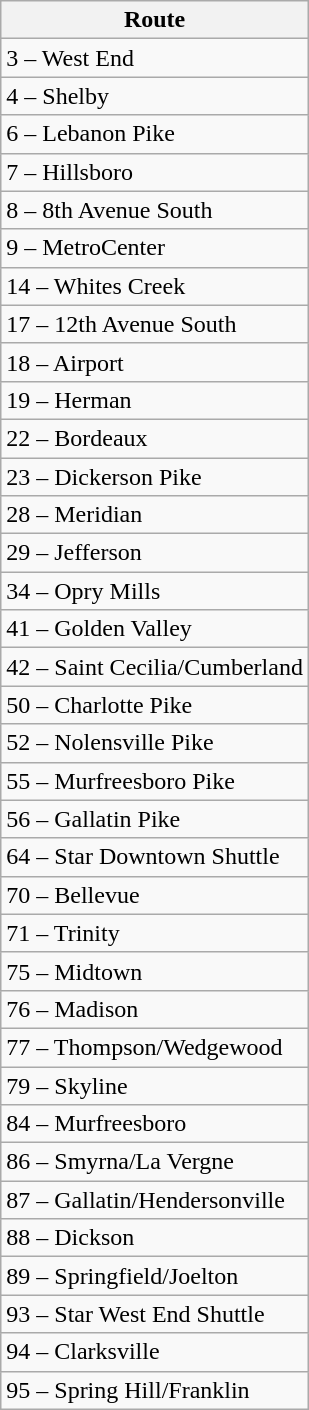<table class="wikitable">
<tr>
<th>Route</th>
</tr>
<tr>
<td>3 – West End</td>
</tr>
<tr>
<td>4 – Shelby</td>
</tr>
<tr>
<td>6 – Lebanon Pike</td>
</tr>
<tr>
<td>7 – Hillsboro</td>
</tr>
<tr>
<td>8 – 8th Avenue South</td>
</tr>
<tr>
<td>9 – MetroCenter</td>
</tr>
<tr>
<td>14 – Whites Creek</td>
</tr>
<tr>
<td>17 – 12th Avenue South</td>
</tr>
<tr>
<td>18 – Airport</td>
</tr>
<tr>
<td>19 – Herman</td>
</tr>
<tr>
<td>22 – Bordeaux</td>
</tr>
<tr>
<td>23 – Dickerson Pike</td>
</tr>
<tr>
<td>28 – Meridian</td>
</tr>
<tr>
<td>29 – Jefferson</td>
</tr>
<tr>
<td>34 – Opry Mills</td>
</tr>
<tr>
<td>41 – Golden Valley</td>
</tr>
<tr>
<td>42 – Saint Cecilia/Cumberland</td>
</tr>
<tr>
<td>50 – Charlotte Pike</td>
</tr>
<tr>
<td>52 – Nolensville Pike</td>
</tr>
<tr>
<td>55 – Murfreesboro Pike</td>
</tr>
<tr>
<td>56 – Gallatin Pike</td>
</tr>
<tr>
<td>64 – Star Downtown Shuttle</td>
</tr>
<tr>
<td>70 – Bellevue</td>
</tr>
<tr>
<td>71 – Trinity</td>
</tr>
<tr>
<td>75 – Midtown</td>
</tr>
<tr>
<td>76 – Madison</td>
</tr>
<tr>
<td>77 – Thompson/Wedgewood</td>
</tr>
<tr>
<td>79 – Skyline</td>
</tr>
<tr>
<td>84 – Murfreesboro</td>
</tr>
<tr>
<td>86 – Smyrna/La Vergne</td>
</tr>
<tr>
<td>87 – Gallatin/Hendersonville</td>
</tr>
<tr>
<td>88 – Dickson</td>
</tr>
<tr>
<td>89 – Springfield/Joelton</td>
</tr>
<tr>
<td>93 – Star West End Shuttle</td>
</tr>
<tr>
<td>94 – Clarksville</td>
</tr>
<tr>
<td>95 – Spring Hill/Franklin</td>
</tr>
</table>
